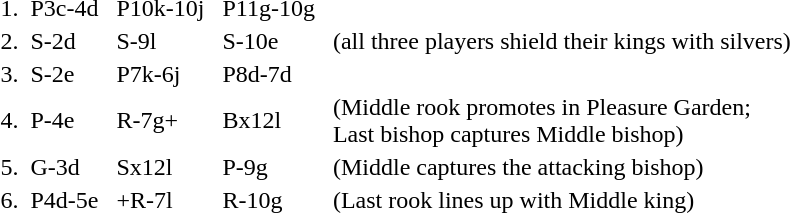<table>
<tr>
<td>1. </td>
<td>P3c-4d  </td>
<td>P10k-10j  </td>
<td>P11g-10g  </td>
<td></td>
</tr>
<tr>
<td>2.</td>
<td>S-2d</td>
<td>S-9l</td>
<td>S-10e</td>
<td>(all three players shield their kings with silvers)</td>
</tr>
<tr>
<td>3.</td>
<td>S-2e</td>
<td>P7k-6j</td>
<td>P8d-7d</td>
</tr>
<tr>
<td>4.</td>
<td>P-4e</td>
<td>R-7g+</td>
<td>Bx12l</td>
<td>(Middle rook promotes in Pleasure Garden;<br>Last bishop captures Middle bishop)</td>
</tr>
<tr>
<td>5.</td>
<td>G-3d</td>
<td>Sx12l</td>
<td>P-9g</td>
<td>(Middle captures the attacking bishop)</td>
</tr>
<tr>
<td>6.</td>
<td>P4d-5e</td>
<td>+R-7l</td>
<td>R-10g</td>
<td>(Last rook lines up with Middle king)</td>
</tr>
</table>
